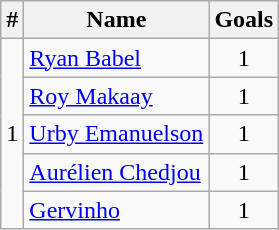<table class="wikitable" style="text-align: center;">
<tr>
<th>#</th>
<th>Name</th>
<th>Goals</th>
</tr>
<tr>
<td rowspan="10">1</td>
<td align="left"> <a href='#'>Ryan Babel</a></td>
<td>1</td>
</tr>
<tr>
<td align="left"> <a href='#'>Roy Makaay</a></td>
<td>1</td>
</tr>
<tr>
<td align="left"> <a href='#'>Urby Emanuelson</a></td>
<td>1</td>
</tr>
<tr>
<td align="left"> <a href='#'>Aurélien Chedjou</a></td>
<td>1</td>
</tr>
<tr>
<td align="left"> <a href='#'>Gervinho</a></td>
<td>1</td>
</tr>
</table>
